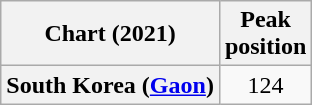<table class="wikitable plainrowheaders" style="text-align:center">
<tr>
<th scope="col">Chart (2021)</th>
<th scope="col">Peak<br>position</th>
</tr>
<tr>
<th scope="row">South Korea (<a href='#'>Gaon</a>)</th>
<td>124</td>
</tr>
</table>
